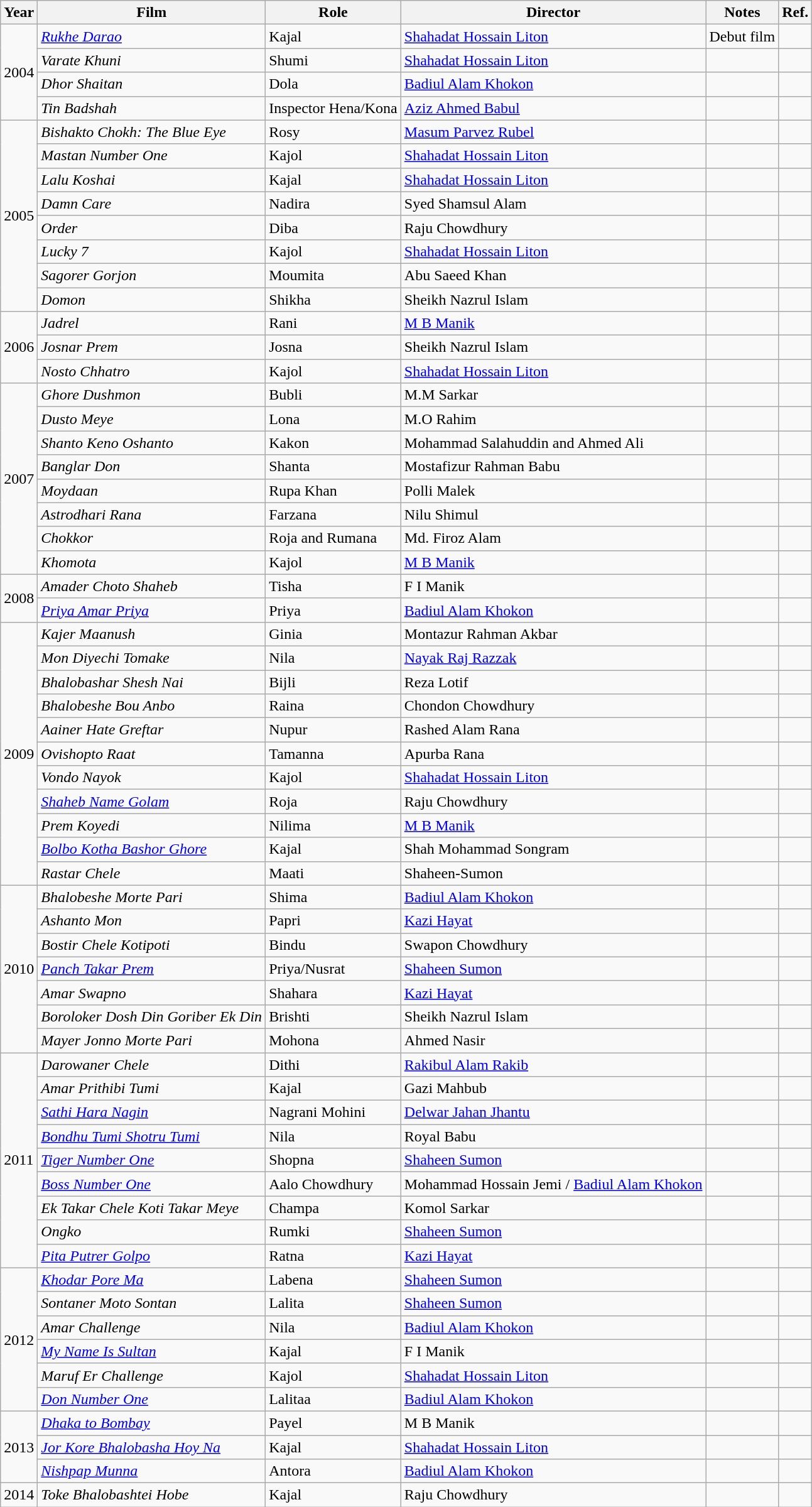<table class="wikitable plainrowheaders sortable">
<tr>
<th scope="column">Year</th>
<th scope="column">Film</th>
<th scope="column">Role</th>
<th scope="column">Director</th>
<th scope="column">Notes</th>
<th scope="column">Ref.</th>
</tr>
<tr>
<td rowspan="4">2004</td>
<td><em><a href='#'>Rukhe Darao</a></em></td>
<td>Kajal</td>
<td><a href='#'>Shahadat Hossain Liton</a></td>
<td>Debut film</td>
<td></td>
</tr>
<tr>
<td><em>Varate Khuni</em></td>
<td>Shumi</td>
<td><a href='#'>Shahadat Hossain Liton</a></td>
<td></td>
<td></td>
</tr>
<tr>
<td><em>Dhor Shaitan</em></td>
<td>Dola</td>
<td><a href='#'>Badiul Alam Khokon</a></td>
<td></td>
<td></td>
</tr>
<tr>
<td><em>Tin Badshah</em></td>
<td>Inspector Hena/Kona</td>
<td><a href='#'>Aziz Ahmed Babul</a></td>
<td></td>
<td></td>
</tr>
<tr>
<td rowspan="8">2005</td>
<td><em>Bishakto Chokh: The Blue Eye</em></td>
<td>Rosy</td>
<td><a href='#'>Masum Parvez Rubel</a></td>
<td></td>
<td></td>
</tr>
<tr>
<td><em>Mastan Number One</em></td>
<td>Kajol</td>
<td><a href='#'>Shahadat Hossain Liton</a></td>
<td></td>
<td></td>
</tr>
<tr>
<td><em>Lalu Koshai</em></td>
<td>Kajal</td>
<td><a href='#'>Shahadat Hossain Liton</a></td>
<td></td>
<td></td>
</tr>
<tr>
<td><em>Damn Care</em></td>
<td>Nadira</td>
<td>Syed Shamsul Alam</td>
<td></td>
<td></td>
</tr>
<tr>
<td><em>Order</em></td>
<td>Diba</td>
<td>Raju Chowdhury</td>
<td></td>
<td></td>
</tr>
<tr>
<td><em>Lucky 7</em></td>
<td>Kajol</td>
<td><a href='#'>Shahadat Hossain Liton</a></td>
<td></td>
<td></td>
</tr>
<tr>
<td><em>Sagorer Gorjon</em></td>
<td>Moumita</td>
<td>Abu Saeed Khan</td>
<td></td>
<td></td>
</tr>
<tr>
<td><em>Domon</em></td>
<td>Shikha</td>
<td>Sheikh Nazrul Islam</td>
<td></td>
<td></td>
</tr>
<tr>
<td rowspan="3">2006</td>
<td><em>Jadrel</em></td>
<td>Rani</td>
<td><a href='#'>M B Manik</a></td>
<td></td>
<td></td>
</tr>
<tr>
<td><em>Josnar Prem</em></td>
<td>Josna</td>
<td>Sheikh Nazrul Islam</td>
<td></td>
<td></td>
</tr>
<tr>
<td><em>Nosto Chhatro</em></td>
<td>Kajol</td>
<td><a href='#'>Shahadat Hossain Liton</a></td>
<td></td>
<td></td>
</tr>
<tr>
<td rowspan="8">2007</td>
<td><em>Ghore Dushmon</em></td>
<td>Bubli</td>
<td>M.M Sarkar</td>
<td></td>
<td></td>
</tr>
<tr>
<td><em>Dusto Meye</em></td>
<td>Lona</td>
<td>M.O Rahim</td>
<td></td>
<td></td>
</tr>
<tr>
<td><em>Shanto Keno Oshanto</em></td>
<td>Kakon</td>
<td>Mohammad Salahuddin and Ahmed Ali</td>
<td></td>
<td></td>
</tr>
<tr>
<td><em>Banglar Don</em></td>
<td>Shanta</td>
<td>Mostafizur Rahman Babu</td>
<td></td>
<td></td>
</tr>
<tr>
<td><em>Moydaan</em></td>
<td>Rupa Khan</td>
<td>Polli Malek</td>
<td></td>
<td></td>
</tr>
<tr>
<td><em>Astrodhari Rana</em></td>
<td>Farzana</td>
<td>Nilu Shimul</td>
<td></td>
<td></td>
</tr>
<tr>
<td><em>Chokkor</em></td>
<td>Roja and Rumana</td>
<td>Md. Firoz Alam</td>
<td></td>
<td></td>
</tr>
<tr>
<td><em>Khomota</em></td>
<td>Kajol</td>
<td><a href='#'>M B Manik</a></td>
<td></td>
<td></td>
</tr>
<tr>
<td rowspan="2">2008</td>
<td><em>Amader Choto Shaheb</em></td>
<td>Tisha</td>
<td>F I Manik</td>
<td></td>
<td></td>
</tr>
<tr>
<td><em><a href='#'>Priya Amar Priya</a></em></td>
<td>Priya</td>
<td><a href='#'>Badiul Alam Khokon</a></td>
<td></td>
<td></td>
</tr>
<tr>
<td rowspan="11">2009</td>
<td><em>Kajer Maanush</em></td>
<td>Ginia</td>
<td>Montazur Rahman Akbar</td>
<td></td>
<td></td>
</tr>
<tr>
<td><em>Mon Diyechi Tomake</em></td>
<td>Nila</td>
<td><a href='#'>Nayak Raj Razzak</a></td>
<td></td>
<td></td>
</tr>
<tr>
<td><em>Bhalobashar Shesh Nai</em></td>
<td>Bijli</td>
<td>Reza Lotif</td>
<td></td>
<td></td>
</tr>
<tr>
<td><em>Bhalobeshe Bou Anbo</em></td>
<td>Raina</td>
<td>Chondon Chowdhury</td>
<td></td>
<td></td>
</tr>
<tr>
<td><em>Aainer Hate Greftar</em></td>
<td>Nupur</td>
<td>Rashed Alam Rana</td>
<td></td>
<td></td>
</tr>
<tr>
<td><em>Ovishopto Raat</em></td>
<td>Tamanna</td>
<td>Apurba Rana</td>
<td></td>
<td></td>
</tr>
<tr>
<td><em>Vondo Nayok</em></td>
<td>Kajol</td>
<td><a href='#'>Shahadat Hossain Liton</a></td>
<td></td>
<td></td>
</tr>
<tr>
<td><em><a href='#'>Shaheb Name Golam</a></em></td>
<td>Roja</td>
<td>Raju Chowdhury</td>
<td></td>
<td></td>
</tr>
<tr>
<td><em>Prem Koyedi</em></td>
<td>Nilima</td>
<td><a href='#'>M B Manik</a></td>
<td></td>
<td></td>
</tr>
<tr>
<td><em><a href='#'>Bolbo Kotha Bashor Ghore</a></em></td>
<td>Kajal</td>
<td>Shah Mohammad Songram</td>
<td></td>
<td></td>
</tr>
<tr>
<td><em>Rastar Chele</em></td>
<td>Maati</td>
<td>Shaheen-Sumon</td>
<td></td>
<td></td>
</tr>
<tr>
<td rowspan="7">2010</td>
<td><em>Bhalobeshe Morte Pari</em></td>
<td>Shima</td>
<td><a href='#'>Badiul Alam Khokon</a></td>
<td></td>
<td></td>
</tr>
<tr>
<td><em>Ashanto Mon</em></td>
<td>Papri</td>
<td><a href='#'>Kazi Hayat</a></td>
<td></td>
<td></td>
</tr>
<tr>
<td><em>Bostir Chele Kotipoti</em></td>
<td>Bindu</td>
<td>Swapon Chowdhury</td>
<td></td>
<td></td>
</tr>
<tr>
<td><em><a href='#'>Panch Takar Prem</a></em></td>
<td>Priya/Nusrat</td>
<td><a href='#'>Shaheen Sumon</a></td>
<td></td>
<td></td>
</tr>
<tr>
<td><em>Amar Swapno</em></td>
<td>Shahara</td>
<td><a href='#'>Kazi Hayat</a></td>
<td></td>
<td></td>
</tr>
<tr>
<td><em>Boroloker Dosh Din Goriber Ek Din</em></td>
<td>Brishti</td>
<td>Sheikh Nazrul Islam</td>
<td></td>
<td></td>
</tr>
<tr>
<td><em>Mayer Jonno Morte Pari</em></td>
<td>Mohona</td>
<td>Ahmed Nasir</td>
<td></td>
<td></td>
</tr>
<tr>
<td rowspan="9">2011</td>
<td><em>Darowaner Chele</em></td>
<td>Dithi</td>
<td><a href='#'>Rakibul Alam Rakib</a></td>
<td></td>
<td></td>
</tr>
<tr>
<td><em>Amar Prithibi Tumi</em></td>
<td>Kajal</td>
<td>Gazi Mahbub</td>
<td></td>
<td></td>
</tr>
<tr>
<td><em><a href='#'>Sathi Hara Nagin</a></em></td>
<td>Nagrani Mohini</td>
<td><a href='#'>Delwar Jahan Jhantu</a></td>
<td></td>
<td></td>
</tr>
<tr>
<td><em><a href='#'>Bondhu Tumi Shotru Tumi</a></em></td>
<td>Nila</td>
<td>Royal Babu</td>
<td></td>
<td></td>
</tr>
<tr>
<td><em><a href='#'>Tiger Number One</a></em></td>
<td>Shopna</td>
<td><a href='#'>Shaheen Sumon</a></td>
<td></td>
<td></td>
</tr>
<tr>
<td><em><a href='#'>Boss Number One</a></em></td>
<td>Aalo Chowdhury</td>
<td>Mohammad Hossain Jemi / <a href='#'>Badiul Alam Khokon</a></td>
<td></td>
<td></td>
</tr>
<tr>
<td><em>Ek Takar Chele Koti Takar Meye</em></td>
<td>Champa</td>
<td>Komol Sarkar</td>
<td></td>
<td></td>
</tr>
<tr>
<td><em>Ongko</em></td>
<td>Rumki</td>
<td><a href='#'>Shaheen Sumon</a></td>
<td></td>
<td></td>
</tr>
<tr>
<td><em><a href='#'>Pita Putrer Golpo</a></em></td>
<td>Ratna</td>
<td><a href='#'>Kazi Hayat</a></td>
<td></td>
<td></td>
</tr>
<tr>
<td rowspan="6">2012</td>
<td><em><a href='#'>Khodar Pore Ma</a></em></td>
<td>Labena</td>
<td><a href='#'>Shaheen Sumon</a></td>
<td></td>
<td></td>
</tr>
<tr>
<td><em>Sontaner Moto Sontan</em></td>
<td>Lalita</td>
<td><a href='#'>Shaheen Sumon</a></td>
<td></td>
<td></td>
</tr>
<tr>
<td><em>Amar Challenge</em></td>
<td>Nila</td>
<td><a href='#'>Badiul Alam Khokon</a></td>
<td></td>
<td></td>
</tr>
<tr>
<td><em><a href='#'>My Name Is Sultan</a></em></td>
<td>Kajal</td>
<td>F I Manik</td>
<td></td>
<td></td>
</tr>
<tr>
<td><em>Maruf Er Challenge</em></td>
<td>Kajol</td>
<td><a href='#'>Shahadat Hossain Liton</a></td>
<td></td>
<td></td>
</tr>
<tr>
<td><em><a href='#'>Don Number One</a></em></td>
<td>Lalitaa</td>
<td><a href='#'>Badiul Alam Khokon</a></td>
<td></td>
<td></td>
</tr>
<tr>
<td rowspan="3">2013</td>
<td><em><a href='#'>Dhaka to Bombay</a></em></td>
<td>Payel</td>
<td>M B Manik</td>
<td></td>
<td></td>
</tr>
<tr>
<td><em><a href='#'>Jor Kore Bhalobasha Hoy Na</a></em></td>
<td>Kajal</td>
<td><a href='#'>Shahadat Hossain Liton</a></td>
<td></td>
<td></td>
</tr>
<tr>
<td><em><a href='#'>Nishpap Munna</a></em></td>
<td>Antora</td>
<td><a href='#'>Badiul Alam Khokon</a></td>
<td></td>
<td></td>
</tr>
<tr>
<td rowspan="1">2014</td>
<td><em>Toke Bhalobashtei Hobe</em></td>
<td>Kajal</td>
<td>Raju Chowdhury</td>
<td></td>
<td></td>
</tr>
</table>
